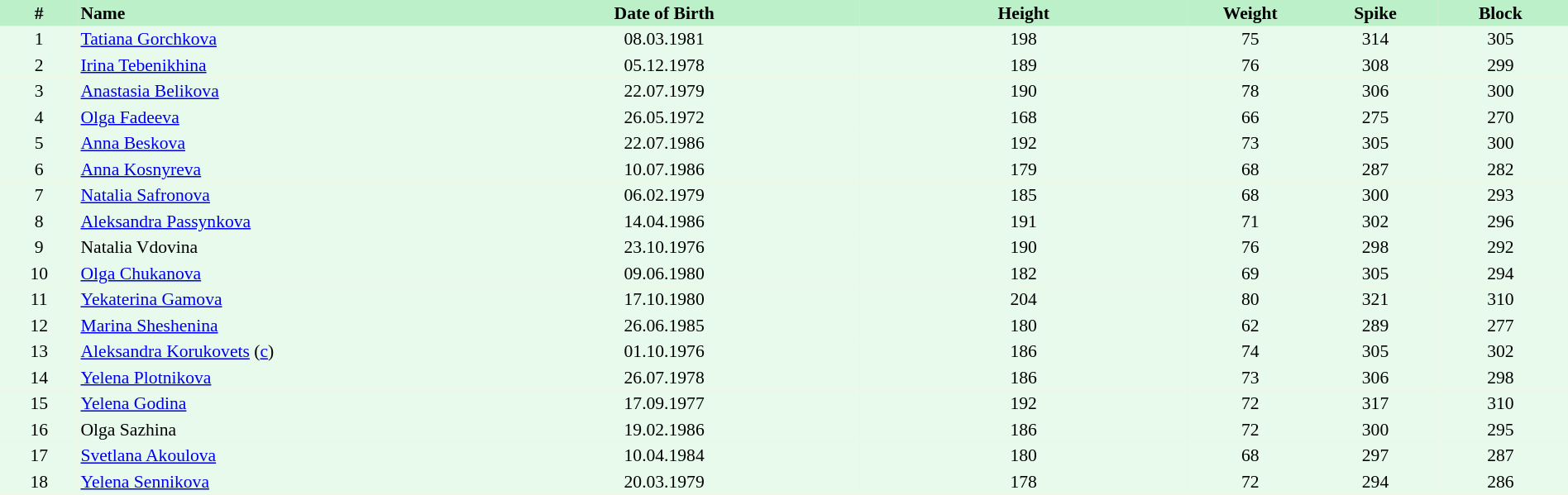<table border=0 cellpadding=2 cellspacing=0  |- bgcolor=#FFECCE style="text-align:center; font-size:90%;" width=100%>
<tr bgcolor=#BBF0C9>
<th width=5%>#</th>
<th width=25% align=left>Name</th>
<th width=25%>Date of Birth</th>
<th width=21%>Height</th>
<th width=8%>Weight</th>
<th width=8%>Spike</th>
<th width=8%>Block</th>
<th></th>
</tr>
<tr bgcolor=#E7FAEC>
<td>1</td>
<td align=left><a href='#'>Tatiana Gorchkova</a></td>
<td>08.03.1981</td>
<td>198</td>
<td>75</td>
<td>314</td>
<td>305</td>
<td></td>
</tr>
<tr bgcolor=#E7FAEC>
<td>2</td>
<td align=left><a href='#'>Irina Tebenikhina</a></td>
<td>05.12.1978</td>
<td>189</td>
<td>76</td>
<td>308</td>
<td>299</td>
<td></td>
</tr>
<tr bgcolor=#E7FAEC>
<td>3</td>
<td align=left><a href='#'>Anastasia Belikova</a></td>
<td>22.07.1979</td>
<td>190</td>
<td>78</td>
<td>306</td>
<td>300</td>
<td></td>
</tr>
<tr bgcolor=#E7FAEC>
<td>4</td>
<td align=left><a href='#'>Olga Fadeeva</a></td>
<td>26.05.1972</td>
<td>168</td>
<td>66</td>
<td>275</td>
<td>270</td>
<td></td>
</tr>
<tr bgcolor=#E7FAEC>
<td>5</td>
<td align=left><a href='#'>Anna Beskova</a></td>
<td>22.07.1986</td>
<td>192</td>
<td>73</td>
<td>305</td>
<td>300</td>
<td></td>
</tr>
<tr bgcolor=#E7FAEC>
<td>6</td>
<td align=left><a href='#'>Anna Kosnyreva</a></td>
<td>10.07.1986</td>
<td>179</td>
<td>68</td>
<td>287</td>
<td>282</td>
<td></td>
</tr>
<tr bgcolor=#E7FAEC>
<td>7</td>
<td align=left><a href='#'>Natalia Safronova</a></td>
<td>06.02.1979</td>
<td>185</td>
<td>68</td>
<td>300</td>
<td>293</td>
<td></td>
</tr>
<tr bgcolor=#E7FAEC>
<td>8</td>
<td align=left><a href='#'>Aleksandra Passynkova</a></td>
<td>14.04.1986</td>
<td>191</td>
<td>71</td>
<td>302</td>
<td>296</td>
<td></td>
</tr>
<tr bgcolor=#E7FAEC>
<td>9</td>
<td align=left>Natalia Vdovina</td>
<td>23.10.1976</td>
<td>190</td>
<td>76</td>
<td>298</td>
<td>292</td>
<td></td>
</tr>
<tr bgcolor=#E7FAEC>
<td>10</td>
<td align=left><a href='#'>Olga Chukanova</a></td>
<td>09.06.1980</td>
<td>182</td>
<td>69</td>
<td>305</td>
<td>294</td>
<td></td>
</tr>
<tr bgcolor=#E7FAEC>
<td>11</td>
<td align=left><a href='#'>Yekaterina Gamova</a></td>
<td>17.10.1980</td>
<td>204</td>
<td>80</td>
<td>321</td>
<td>310</td>
<td></td>
</tr>
<tr bgcolor=#E7FAEC>
<td>12</td>
<td align=left><a href='#'>Marina Sheshenina</a></td>
<td>26.06.1985</td>
<td>180</td>
<td>62</td>
<td>289</td>
<td>277</td>
<td></td>
</tr>
<tr bgcolor=#E7FAEC>
<td>13</td>
<td align=left><a href='#'>Aleksandra Korukovets</a> (<a href='#'>c</a>)</td>
<td>01.10.1976</td>
<td>186</td>
<td>74</td>
<td>305</td>
<td>302</td>
<td></td>
</tr>
<tr bgcolor=#E7FAEC>
<td>14</td>
<td align=left><a href='#'>Yelena Plotnikova</a></td>
<td>26.07.1978</td>
<td>186</td>
<td>73</td>
<td>306</td>
<td>298</td>
<td></td>
</tr>
<tr bgcolor=#E7FAEC>
<td>15</td>
<td align=left><a href='#'>Yelena Godina</a></td>
<td>17.09.1977</td>
<td>192</td>
<td>72</td>
<td>317</td>
<td>310</td>
<td></td>
</tr>
<tr bgcolor=#E7FAEC>
<td>16</td>
<td align=left>Olga Sazhina</td>
<td>19.02.1986</td>
<td>186</td>
<td>72</td>
<td>300</td>
<td>295</td>
<td></td>
</tr>
<tr bgcolor=#E7FAEC>
<td>17</td>
<td align=left><a href='#'>Svetlana Akoulova</a></td>
<td>10.04.1984</td>
<td>180</td>
<td>68</td>
<td>297</td>
<td>287</td>
<td></td>
</tr>
<tr bgcolor=#E7FAEC>
<td>18</td>
<td align=left><a href='#'>Yelena Sennikova</a></td>
<td>20.03.1979</td>
<td>178</td>
<td>72</td>
<td>294</td>
<td>286</td>
<td></td>
</tr>
</table>
